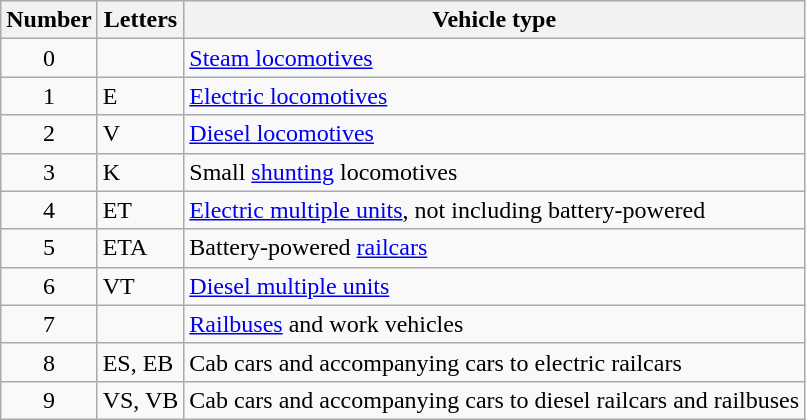<table class="wikitable">
<tr>
<th>Number</th>
<th>Letters</th>
<th>Vehicle type</th>
</tr>
<tr>
<td align="center">0</td>
<td></td>
<td><a href='#'>Steam locomotives</a></td>
</tr>
<tr>
<td align="center">1</td>
<td>E</td>
<td><a href='#'>Electric locomotives</a></td>
</tr>
<tr>
<td align="center">2</td>
<td>V</td>
<td><a href='#'>Diesel locomotives</a></td>
</tr>
<tr>
<td align="center">3</td>
<td>K</td>
<td>Small <a href='#'>shunting</a> locomotives</td>
</tr>
<tr>
<td align="center">4</td>
<td>ET</td>
<td><a href='#'>Electric multiple units</a>, not including battery-powered</td>
</tr>
<tr>
<td align="center">5</td>
<td>ETA</td>
<td>Battery-powered <a href='#'>railcars</a></td>
</tr>
<tr>
<td align="center">6</td>
<td>VT</td>
<td><a href='#'>Diesel multiple units</a></td>
</tr>
<tr>
<td align="center">7</td>
<td></td>
<td><a href='#'>Railbuses</a> and work vehicles</td>
</tr>
<tr>
<td align="center">8</td>
<td>ES, EB</td>
<td>Cab cars and accompanying cars to electric railcars</td>
</tr>
<tr>
<td align="center">9</td>
<td>VS, VB</td>
<td>Cab cars and accompanying cars to diesel railcars and railbuses</td>
</tr>
</table>
